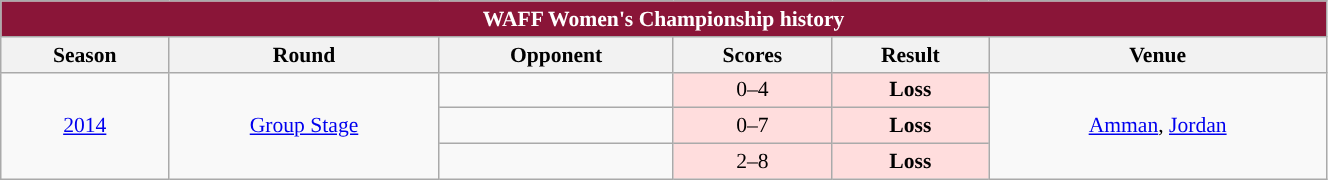<table class="wikitable collapsible collapsed" style="text-align:center; font-size:90%; width:70%;">
<tr>
<th colspan="6" style="background: #8A1538; color: #FFFFFF;">WAFF Women's Championship history</th>
</tr>
<tr>
<th>Season</th>
<th>Round</th>
<th>Opponent</th>
<th>Scores</th>
<th>Result</th>
<th>Venue</th>
</tr>
<tr>
<td rowspan=3> <a href='#'>2014</a></td>
<td rowspan=3><a href='#'>Group Stage</a></td>
<td style="text-align:left"></td>
<td style="background:#fdd;">0–4</td>
<td style="background:#fdd;"><strong>Loss</strong></td>
<td rowspan=3> <a href='#'>Amman</a>, <a href='#'>Jordan</a></td>
</tr>
<tr>
<td style="text-align:left"></td>
<td style="background:#fdd;">0–7</td>
<td style="background:#fdd;"><strong>Loss</strong></td>
</tr>
<tr>
<td style="text-align:left"></td>
<td style="background:#fdd;">2–8</td>
<td style="background:#fdd;"><strong>Loss</strong></td>
</tr>
</table>
